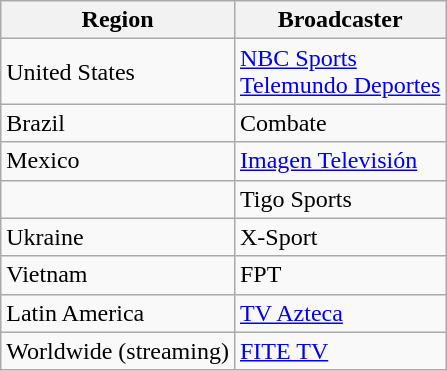<table class="wikitable">
<tr>
<th>Region</th>
<th>Broadcaster</th>
</tr>
<tr>
<td>United States</td>
<td><a href='#'>NBC Sports</a><br><a href='#'>Telemundo Deportes</a></td>
</tr>
<tr>
<td>Brazil</td>
<td>Combate</td>
</tr>
<tr>
<td>Mexico</td>
<td><a href='#'>Imagen Televisión</a></td>
</tr>
<tr>
<td></td>
<td>Tigo Sports</td>
</tr>
<tr>
<td>Ukraine</td>
<td>X-Sport</td>
</tr>
<tr>
<td>Vietnam</td>
<td>FPT</td>
</tr>
<tr>
<td>Latin America</td>
<td><a href='#'>TV Azteca</a></td>
</tr>
<tr>
<td>Worldwide (streaming)</td>
<td><a href='#'>FITE TV</a></td>
</tr>
</table>
